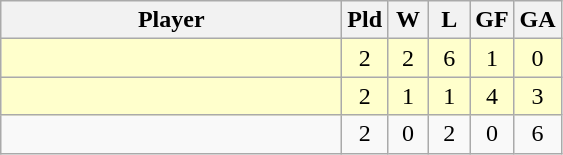<table class=wikitable style="text-align:center">
<tr>
<th width=220>Player</th>
<th width=20>Pld</th>
<th width=20>W</th>
<th width=20>L</th>
<th width=20>GF</th>
<th width=20>GA</th>
</tr>
<tr bgcolor=#ffffcc>
<td align=left></td>
<td>2</td>
<td>2</td>
<td>6</td>
<td>1</td>
<td>0</td>
</tr>
<tr bgcolor=#ffffcc>
<td align=left></td>
<td>2</td>
<td>1</td>
<td>1</td>
<td>4</td>
<td>3</td>
</tr>
<tr>
<td align=left></td>
<td>2</td>
<td>0</td>
<td>2</td>
<td>0</td>
<td>6</td>
</tr>
</table>
